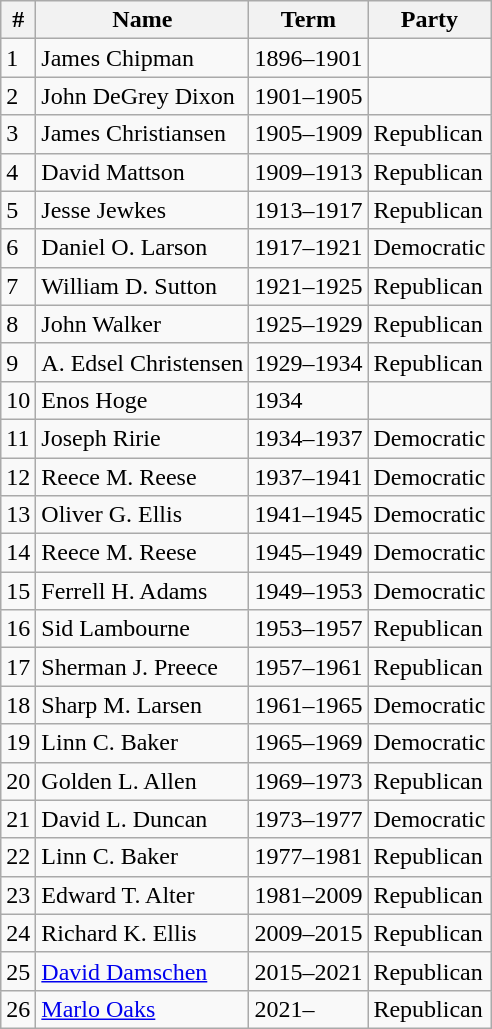<table class="wikitable">
<tr>
<th>#</th>
<th>Name</th>
<th>Term</th>
<th>Party</th>
</tr>
<tr>
<td>1</td>
<td>James Chipman</td>
<td>1896–1901</td>
<td></td>
</tr>
<tr>
<td>2</td>
<td>John DeGrey Dixon</td>
<td>1901–1905</td>
<td></td>
</tr>
<tr>
<td>3</td>
<td>James Christiansen</td>
<td>1905–1909</td>
<td>Republican</td>
</tr>
<tr>
<td>4</td>
<td>David Mattson</td>
<td>1909–1913</td>
<td>Republican</td>
</tr>
<tr>
<td>5</td>
<td>Jesse Jewkes</td>
<td>1913–1917</td>
<td>Republican</td>
</tr>
<tr>
<td>6</td>
<td>Daniel O. Larson</td>
<td>1917–1921</td>
<td>Democratic</td>
</tr>
<tr>
<td>7</td>
<td>William D. Sutton</td>
<td>1921–1925</td>
<td>Republican</td>
</tr>
<tr>
<td>8</td>
<td>John Walker</td>
<td>1925–1929</td>
<td>Republican</td>
</tr>
<tr>
<td>9</td>
<td>A. Edsel Christensen</td>
<td>1929–1934</td>
<td>Republican</td>
</tr>
<tr>
<td>10</td>
<td>Enos Hoge</td>
<td>1934</td>
<td></td>
</tr>
<tr>
<td>11</td>
<td>Joseph Ririe</td>
<td>1934–1937</td>
<td>Democratic</td>
</tr>
<tr>
<td>12</td>
<td>Reece M. Reese</td>
<td>1937–1941</td>
<td>Democratic</td>
</tr>
<tr>
<td>13</td>
<td>Oliver G. Ellis</td>
<td>1941–1945</td>
<td>Democratic</td>
</tr>
<tr>
<td>14</td>
<td>Reece M. Reese</td>
<td>1945–1949</td>
<td>Democratic</td>
</tr>
<tr>
<td>15</td>
<td>Ferrell H. Adams</td>
<td>1949–1953</td>
<td>Democratic</td>
</tr>
<tr>
<td>16</td>
<td>Sid Lambourne</td>
<td>1953–1957</td>
<td>Republican</td>
</tr>
<tr>
<td>17</td>
<td>Sherman J. Preece</td>
<td>1957–1961</td>
<td>Republican</td>
</tr>
<tr>
<td>18</td>
<td>Sharp M. Larsen</td>
<td>1961–1965</td>
<td>Democratic</td>
</tr>
<tr>
<td>19</td>
<td>Linn C. Baker</td>
<td>1965–1969</td>
<td>Democratic</td>
</tr>
<tr>
<td>20</td>
<td>Golden L. Allen</td>
<td>1969–1973</td>
<td>Republican</td>
</tr>
<tr>
<td>21</td>
<td>David L. Duncan</td>
<td>1973–1977</td>
<td>Democratic</td>
</tr>
<tr>
<td>22</td>
<td>Linn C. Baker</td>
<td>1977–1981</td>
<td>Republican</td>
</tr>
<tr>
<td>23</td>
<td>Edward T. Alter</td>
<td>1981–2009</td>
<td>Republican</td>
</tr>
<tr>
<td>24</td>
<td>Richard K. Ellis</td>
<td>2009–2015</td>
<td>Republican</td>
</tr>
<tr>
<td>25</td>
<td><a href='#'>David Damschen</a></td>
<td>2015–2021</td>
<td>Republican</td>
</tr>
<tr>
<td>26</td>
<td><a href='#'>Marlo Oaks</a></td>
<td>2021–</td>
<td>Republican</td>
</tr>
</table>
